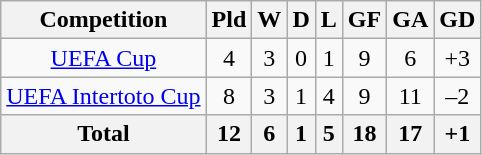<table class="wikitable" style="text-align: center;">
<tr>
<th>Competition</th>
<th>Pld</th>
<th>W</th>
<th>D</th>
<th>L</th>
<th>GF</th>
<th>GA</th>
<th>GD</th>
</tr>
<tr>
<td><a href='#'>UEFA Cup</a></td>
<td>4</td>
<td>3</td>
<td>0</td>
<td>1</td>
<td>9</td>
<td>6</td>
<td>+3</td>
</tr>
<tr>
<td><a href='#'>UEFA Intertoto Cup</a></td>
<td>8</td>
<td>3</td>
<td>1</td>
<td>4</td>
<td>9</td>
<td>11</td>
<td>–2</td>
</tr>
<tr>
<th colspan=1 align-"center"><strong>Total</strong></th>
<th>12</th>
<th>6</th>
<th>1</th>
<th>5</th>
<th>18</th>
<th>17</th>
<th>+1</th>
</tr>
</table>
